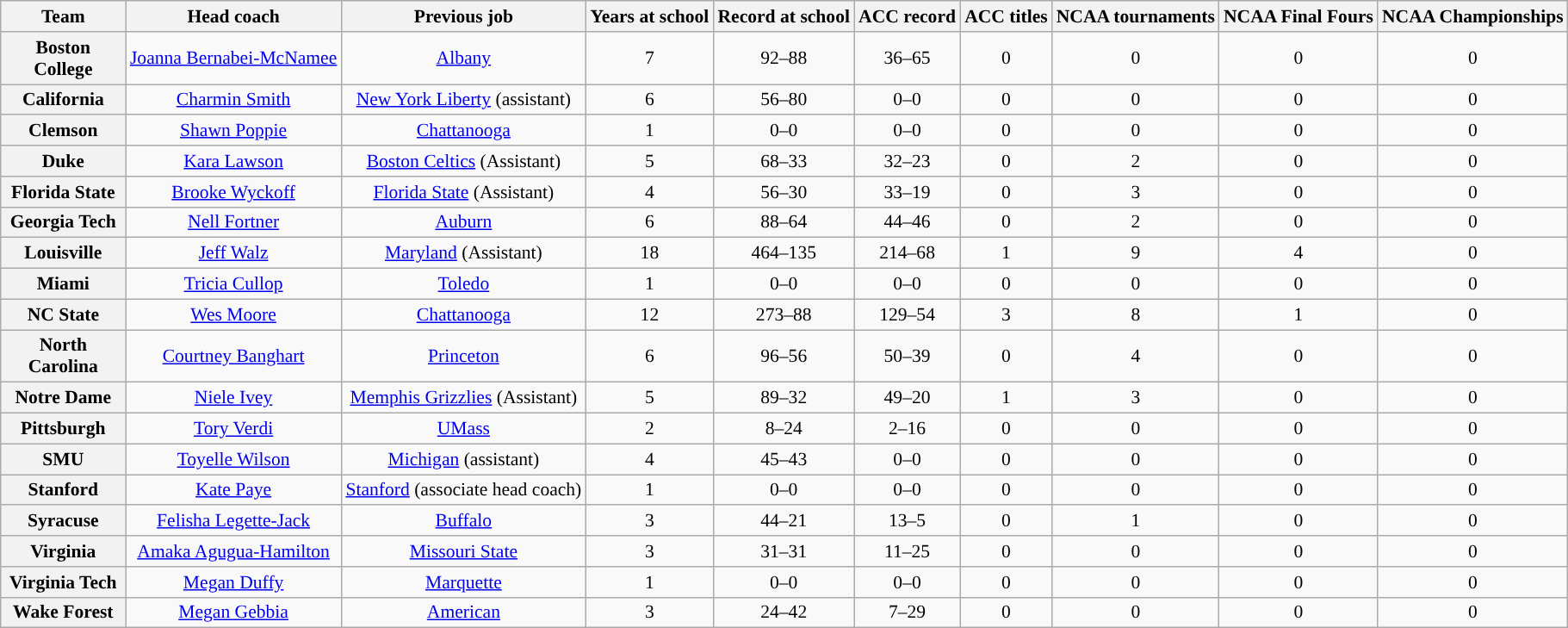<table class="wikitable sortable" style="text-align: center;font-size:90%;">
<tr>
<th width="90">Team</th>
<th>Head coach</th>
<th>Previous job</th>
<th>Years at school</th>
<th>Record at school</th>
<th>ACC record</th>
<th>ACC titles</th>
<th>NCAA tournaments</th>
<th>NCAA Final Fours</th>
<th>NCAA Championships</th>
</tr>
<tr>
<th>Boston College</th>
<td><a href='#'>Joanna Bernabei-McNamee</a></td>
<td><a href='#'>Albany</a></td>
<td>7</td>
<td>92–88</td>
<td>36–65</td>
<td>0</td>
<td>0</td>
<td>0</td>
<td>0</td>
</tr>
<tr>
<th>California</th>
<td><a href='#'>Charmin Smith</a></td>
<td><a href='#'>New York Liberty</a> (assistant)</td>
<td>6</td>
<td>56–80</td>
<td>0–0</td>
<td>0</td>
<td>0</td>
<td>0</td>
<td>0</td>
</tr>
<tr>
<th>Clemson</th>
<td><a href='#'>Shawn Poppie</a></td>
<td><a href='#'>Chattanooga</a></td>
<td>1</td>
<td>0–0</td>
<td>0–0</td>
<td>0</td>
<td>0</td>
<td>0</td>
<td>0</td>
</tr>
<tr>
<th>Duke</th>
<td><a href='#'>Kara Lawson</a></td>
<td><a href='#'>Boston Celtics</a> (Assistant)</td>
<td>5</td>
<td>68–33</td>
<td>32–23</td>
<td>0</td>
<td>2</td>
<td>0</td>
<td>0</td>
</tr>
<tr>
<th>Florida State</th>
<td><a href='#'>Brooke Wyckoff</a></td>
<td><a href='#'>Florida State</a> (Assistant)</td>
<td>4</td>
<td>56–30</td>
<td>33–19</td>
<td>0</td>
<td>3</td>
<td>0</td>
<td>0</td>
</tr>
<tr>
<th>Georgia Tech</th>
<td><a href='#'>Nell Fortner</a></td>
<td><a href='#'>Auburn</a></td>
<td>6</td>
<td>88–64</td>
<td>44–46</td>
<td>0</td>
<td>2</td>
<td>0</td>
<td>0</td>
</tr>
<tr>
<th>Louisville</th>
<td><a href='#'>Jeff Walz</a></td>
<td><a href='#'>Maryland</a> (Assistant)</td>
<td>18</td>
<td>464–135</td>
<td>214–68</td>
<td>1</td>
<td>9</td>
<td>4</td>
<td>0</td>
</tr>
<tr>
<th>Miami</th>
<td><a href='#'>Tricia Cullop</a></td>
<td><a href='#'>Toledo</a></td>
<td>1</td>
<td>0–0</td>
<td>0–0</td>
<td>0</td>
<td>0</td>
<td>0</td>
<td>0</td>
</tr>
<tr>
<th>NC State</th>
<td><a href='#'>Wes Moore</a></td>
<td><a href='#'>Chattanooga</a></td>
<td>12</td>
<td>273–88</td>
<td>129–54</td>
<td>3</td>
<td>8</td>
<td>1</td>
<td>0</td>
</tr>
<tr>
<th>North Carolina</th>
<td><a href='#'>Courtney Banghart</a></td>
<td><a href='#'>Princeton</a></td>
<td>6</td>
<td>96–56</td>
<td>50–39</td>
<td>0</td>
<td>4</td>
<td>0</td>
<td>0</td>
</tr>
<tr>
<th>Notre Dame</th>
<td><a href='#'>Niele Ivey</a></td>
<td><a href='#'>Memphis Grizzlies</a> (Assistant)</td>
<td>5</td>
<td>89–32</td>
<td>49–20</td>
<td>1</td>
<td>3</td>
<td>0</td>
<td>0</td>
</tr>
<tr>
<th>Pittsburgh</th>
<td><a href='#'>Tory Verdi</a></td>
<td><a href='#'>UMass</a></td>
<td>2</td>
<td>8–24</td>
<td>2–16</td>
<td>0</td>
<td>0</td>
<td>0</td>
<td>0</td>
</tr>
<tr>
<th>SMU</th>
<td><a href='#'>Toyelle Wilson</a></td>
<td><a href='#'>Michigan</a> (assistant)</td>
<td>4</td>
<td>45–43</td>
<td>0–0</td>
<td>0</td>
<td>0</td>
<td>0</td>
<td>0</td>
</tr>
<tr>
<th>Stanford</th>
<td><a href='#'>Kate Paye</a></td>
<td><a href='#'>Stanford</a> (associate head coach)</td>
<td>1</td>
<td>0–0</td>
<td>0–0</td>
<td>0</td>
<td>0</td>
<td>0</td>
<td>0</td>
</tr>
<tr>
<th>Syracuse</th>
<td><a href='#'>Felisha Legette-Jack</a></td>
<td><a href='#'>Buffalo</a></td>
<td>3</td>
<td>44–21</td>
<td>13–5</td>
<td>0</td>
<td>1</td>
<td>0</td>
<td>0</td>
</tr>
<tr>
<th>Virginia</th>
<td><a href='#'>Amaka Agugua-Hamilton</a></td>
<td><a href='#'>Missouri State</a></td>
<td>3</td>
<td>31–31</td>
<td>11–25</td>
<td>0</td>
<td>0</td>
<td>0</td>
<td>0</td>
</tr>
<tr>
<th>Virginia Tech</th>
<td><a href='#'>Megan Duffy</a></td>
<td><a href='#'>Marquette</a></td>
<td>1</td>
<td>0–0</td>
<td>0–0</td>
<td>0</td>
<td>0</td>
<td>0</td>
<td>0</td>
</tr>
<tr>
<th>Wake Forest</th>
<td><a href='#'>Megan Gebbia</a></td>
<td><a href='#'>American</a></td>
<td>3</td>
<td>24–42</td>
<td>7–29</td>
<td>0</td>
<td>0</td>
<td>0</td>
<td>0</td>
</tr>
</table>
